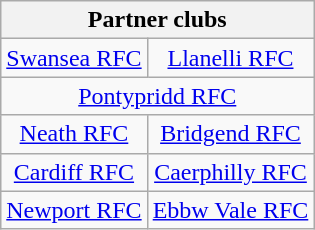<table class="wikitable" style="text-align: center;">
<tr>
<th colspan=2>Partner clubs</th>
</tr>
<tr>
<td><a href='#'>Swansea RFC</a></td>
<td><a href='#'>Llanelli RFC</a></td>
</tr>
<tr>
<td colspan=2><a href='#'>Pontypridd RFC</a></td>
</tr>
<tr>
<td><a href='#'>Neath RFC</a></td>
<td><a href='#'>Bridgend RFC</a></td>
</tr>
<tr>
<td><a href='#'>Cardiff RFC</a></td>
<td><a href='#'>Caerphilly RFC</a></td>
</tr>
<tr>
<td><a href='#'>Newport RFC</a></td>
<td><a href='#'>Ebbw Vale RFC</a></td>
</tr>
</table>
